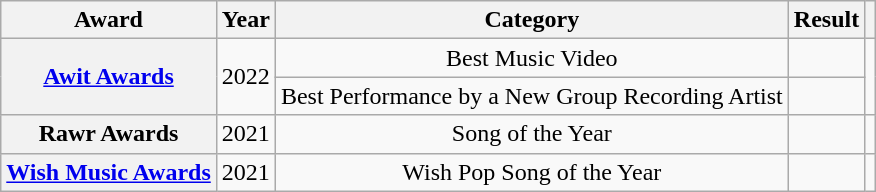<table class="wikitable sortable plainrowheaders" style="text-align:center;">
<tr>
<th scope="col">Award</th>
<th scope="col">Year</th>
<th scope="col">Category</th>
<th scope="col">Result</th>
<th scope="col" class="unsortable"></th>
</tr>
<tr>
<th rowspan="2" scope="row"><a href='#'>Awit Awards</a></th>
<td rowspan="2">2022</td>
<td>Best Music Video</td>
<td></td>
<td rowspan="2"></td>
</tr>
<tr>
<td>Best Performance by a New Group Recording Artist</td>
<td></td>
</tr>
<tr>
<th scope="row">Rawr Awards</th>
<td>2021</td>
<td>Song of the Year</td>
<td></td>
<td></td>
</tr>
<tr>
<th scope="row"><a href='#'>Wish Music Awards</a></th>
<td>2021</td>
<td>Wish Pop Song of the Year</td>
<td></td>
<td></td>
</tr>
</table>
